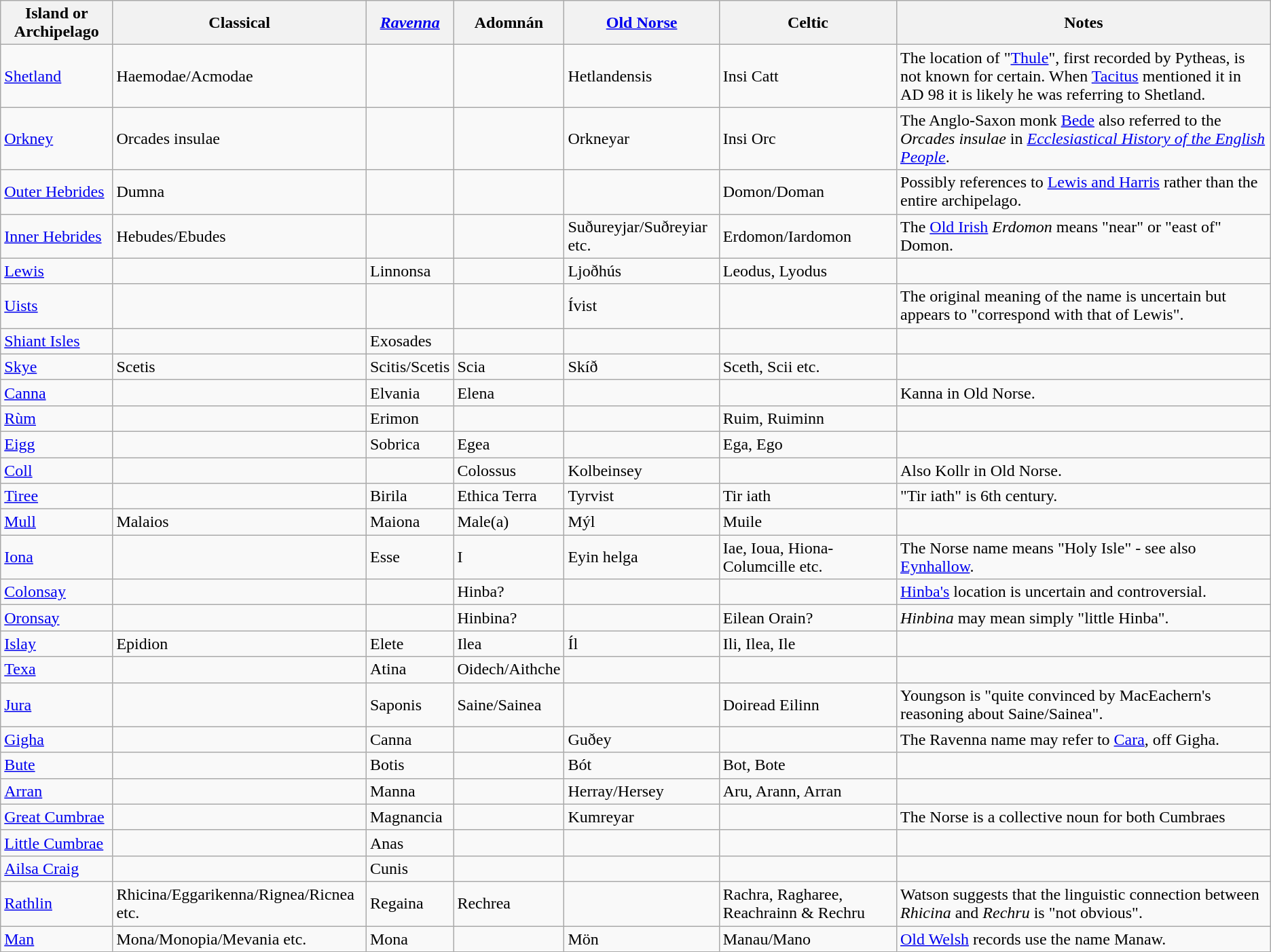<table class="wikitable sortable">
<tr>
<th>Island or Archipelago</th>
<th>Classical</th>
<th><em><a href='#'>Ravenna</a></em></th>
<th>Adomnán</th>
<th><a href='#'>Old Norse</a></th>
<th>Celtic</th>
<th>Notes</th>
</tr>
<tr>
<td><a href='#'>Shetland</a></td>
<td>Haemodae/Acmodae</td>
<td></td>
<td></td>
<td>Hetlandensis</td>
<td>Insi Catt</td>
<td>The location of "<a href='#'>Thule</a>", first recorded by Pytheas, is not known for certain. When <a href='#'>Tacitus</a> mentioned it in AD 98 it is likely he was referring to Shetland.</td>
</tr>
<tr>
<td><a href='#'>Orkney</a></td>
<td>Orcades insulae</td>
<td></td>
<td></td>
<td>Orkneyar</td>
<td>Insi Orc</td>
<td>The Anglo-Saxon monk <a href='#'>Bede</a> also referred to the <em>Orcades insulae</em> in <em><a href='#'>Ecclesiastical History of the English People</a></em>.</td>
</tr>
<tr>
<td><a href='#'>Outer Hebrides</a></td>
<td>Dumna</td>
<td></td>
<td></td>
<td></td>
<td>Domon/Doman</td>
<td>Possibly references to <a href='#'>Lewis and Harris</a> rather than the entire archipelago.</td>
</tr>
<tr>
<td><a href='#'>Inner Hebrides</a></td>
<td>Hebudes/Ebudes</td>
<td></td>
<td></td>
<td>Suðureyjar/Suðreyiar etc.</td>
<td>Erdomon/Iardomon</td>
<td>The <a href='#'>Old Irish</a> <em>Erdomon</em> means "near" or "east of" Domon.</td>
</tr>
<tr>
<td><a href='#'>Lewis</a></td>
<td></td>
<td>Linnonsa</td>
<td></td>
<td>Ljoðhús</td>
<td>Leodus, Lyodus</td>
<td></td>
</tr>
<tr>
<td><a href='#'>Uists</a></td>
<td></td>
<td></td>
<td></td>
<td>Ívist</td>
<td></td>
<td>The original meaning of the name is uncertain but appears to "correspond with that of Lewis". </td>
</tr>
<tr>
<td><a href='#'>Shiant Isles</a></td>
<td></td>
<td>Exosades</td>
<td></td>
<td></td>
<td></td>
<td></td>
</tr>
<tr>
<td><a href='#'>Skye</a></td>
<td>Scetis</td>
<td>Scitis/Scetis</td>
<td>Scia</td>
<td>Skíð</td>
<td>Sceth, Scii etc.</td>
<td></td>
</tr>
<tr>
<td><a href='#'>Canna</a></td>
<td></td>
<td>Elvania</td>
<td>Elena</td>
<td></td>
<td></td>
<td>Kanna in Old Norse.</td>
</tr>
<tr>
<td><a href='#'>Rùm</a></td>
<td></td>
<td>Erimon</td>
<td></td>
<td></td>
<td>Ruim, Ruiminn</td>
<td></td>
</tr>
<tr>
<td><a href='#'>Eigg</a></td>
<td></td>
<td>Sobrica</td>
<td>Egea</td>
<td></td>
<td>Ega, Ego</td>
<td></td>
</tr>
<tr>
<td><a href='#'>Coll</a></td>
<td></td>
<td></td>
<td>Colossus</td>
<td>Kolbeinsey</td>
<td></td>
<td>Also Kollr in Old Norse.</td>
</tr>
<tr>
<td><a href='#'>Tiree</a></td>
<td></td>
<td>Birila</td>
<td>Ethica Terra</td>
<td>Tyrvist</td>
<td>Tir iath</td>
<td>"Tir iath" is 6th century.</td>
</tr>
<tr>
<td><a href='#'>Mull</a></td>
<td>Malaios</td>
<td>Maiona</td>
<td>Male(a)</td>
<td>Mýl</td>
<td>Muile</td>
<td></td>
</tr>
<tr>
<td><a href='#'>Iona</a></td>
<td></td>
<td>Esse</td>
<td>I</td>
<td>Eyin helga</td>
<td>Iae, Ioua, Hiona-Columcille etc.</td>
<td>The Norse name means "Holy Isle" - see also <a href='#'>Eynhallow</a>.</td>
</tr>
<tr>
<td><a href='#'>Colonsay</a></td>
<td></td>
<td></td>
<td>Hinba?</td>
<td></td>
<td></td>
<td><a href='#'>Hinba's</a> location is uncertain and controversial.</td>
</tr>
<tr>
<td><a href='#'>Oronsay</a></td>
<td></td>
<td></td>
<td>Hinbina?</td>
<td></td>
<td>Eilean Orain?</td>
<td><em>Hinbina</em> may mean simply "little Hinba".</td>
</tr>
<tr>
<td><a href='#'>Islay</a></td>
<td>Epidion</td>
<td>Elete</td>
<td>Ilea</td>
<td>Íl</td>
<td>Ili, Ilea, Ile</td>
<td></td>
</tr>
<tr>
<td><a href='#'>Texa</a></td>
<td></td>
<td>Atina</td>
<td>Oidech/Aithche</td>
<td></td>
<td></td>
<td></td>
</tr>
<tr>
<td><a href='#'>Jura</a></td>
<td></td>
<td>Saponis</td>
<td>Saine/Sainea</td>
<td></td>
<td>Doiread Eilinn</td>
<td>Youngson is "quite convinced by MacEachern's reasoning about Saine/Sainea".</td>
</tr>
<tr>
<td><a href='#'>Gigha</a></td>
<td></td>
<td>Canna</td>
<td></td>
<td>Guðey</td>
<td></td>
<td>The Ravenna name may refer to <a href='#'>Cara</a>, off Gigha.</td>
</tr>
<tr>
<td><a href='#'>Bute</a></td>
<td></td>
<td>Botis</td>
<td></td>
<td>Bót</td>
<td>Bot, Bote</td>
<td></td>
</tr>
<tr>
<td><a href='#'>Arran</a></td>
<td></td>
<td>Manna</td>
<td></td>
<td>Herray/Hersey</td>
<td>Aru, Arann, Arran</td>
<td></td>
</tr>
<tr>
<td><a href='#'>Great Cumbrae</a></td>
<td></td>
<td>Magnancia</td>
<td></td>
<td>Kumreyar</td>
<td></td>
<td>The Norse is a collective noun for both Cumbraes</td>
</tr>
<tr>
<td><a href='#'>Little Cumbrae</a></td>
<td></td>
<td>Anas</td>
<td></td>
<td></td>
<td></td>
<td></td>
</tr>
<tr>
<td><a href='#'>Ailsa Craig</a></td>
<td></td>
<td>Cunis</td>
<td></td>
<td></td>
<td></td>
<td></td>
</tr>
<tr>
<td><a href='#'>Rathlin</a></td>
<td>Rhicina/Eggarikenna/Rignea/Ricnea etc.</td>
<td>Regaina</td>
<td>Rechrea</td>
<td></td>
<td>Rachra, Ragharee, Reachrainn & Rechru</td>
<td>Watson suggests that the linguistic connection between <em>Rhicina</em> and <em>Rechru</em> is "not obvious".</td>
</tr>
<tr>
<td><a href='#'>Man</a></td>
<td>Mona/Monopia/Mevania etc.</td>
<td>Mona</td>
<td></td>
<td>Mön</td>
<td>Manau/Mano</td>
<td><a href='#'>Old Welsh</a> records use the name Manaw.</td>
</tr>
</table>
